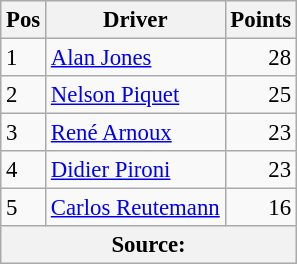<table class="wikitable" style="font-size: 95%;">
<tr>
<th>Pos</th>
<th>Driver</th>
<th>Points</th>
</tr>
<tr>
<td>1</td>
<td> <a href='#'>Alan Jones</a></td>
<td align="right">28</td>
</tr>
<tr>
<td>2</td>
<td> <a href='#'>Nelson Piquet</a></td>
<td align="right">25</td>
</tr>
<tr>
<td>3</td>
<td> <a href='#'>René Arnoux</a></td>
<td align="right">23</td>
</tr>
<tr>
<td>4</td>
<td> <a href='#'>Didier Pironi</a></td>
<td align="right">23</td>
</tr>
<tr>
<td>5</td>
<td> <a href='#'>Carlos Reutemann</a></td>
<td align="right">16</td>
</tr>
<tr>
<th colspan=4>Source:</th>
</tr>
</table>
